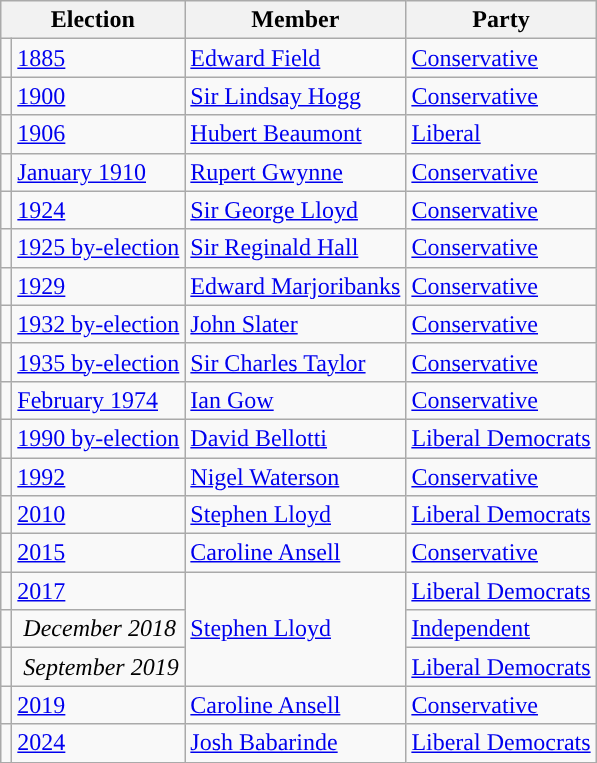<table class="wikitable">
<tr>
<th colspan="2">Election</th>
<th>Member</th>
<th>Party</th>
</tr>
<tr>
<td style="color:inherit;background-color: "></td>
<td><a href='#'>1885</a></td>
<td><a href='#'>Edward Field</a></td>
<td><a href='#'>Conservative</a></td>
</tr>
<tr>
<td style="color:inherit;background-color: "></td>
<td><a href='#'>1900</a></td>
<td><a href='#'>Sir Lindsay Hogg</a></td>
<td><a href='#'>Conservative</a></td>
</tr>
<tr>
<td style="color:inherit;background-color: "></td>
<td><a href='#'>1906</a></td>
<td><a href='#'>Hubert Beaumont</a></td>
<td><a href='#'>Liberal</a></td>
</tr>
<tr>
<td style="color:inherit;background-color: "></td>
<td><a href='#'>January 1910</a></td>
<td><a href='#'>Rupert Gwynne</a></td>
<td><a href='#'>Conservative</a></td>
</tr>
<tr>
<td style="color:inherit;background-color: "></td>
<td><a href='#'>1924</a></td>
<td><a href='#'>Sir George Lloyd</a></td>
<td><a href='#'>Conservative</a></td>
</tr>
<tr>
<td style="color:inherit;background-color: "></td>
<td><a href='#'>1925 by-election</a></td>
<td><a href='#'>Sir Reginald Hall</a></td>
<td><a href='#'>Conservative</a></td>
</tr>
<tr>
<td style="color:inherit;background-color: "></td>
<td><a href='#'>1929</a></td>
<td><a href='#'>Edward Marjoribanks</a></td>
<td><a href='#'>Conservative</a></td>
</tr>
<tr>
<td style="color:inherit;background-color: "></td>
<td><a href='#'>1932 by-election</a></td>
<td><a href='#'>John Slater</a></td>
<td><a href='#'>Conservative</a></td>
</tr>
<tr>
<td style="color:inherit;background-color: "></td>
<td><a href='#'>1935 by-election</a></td>
<td><a href='#'>Sir Charles Taylor</a></td>
<td><a href='#'>Conservative</a></td>
</tr>
<tr>
<td style="color:inherit;background-color: "></td>
<td><a href='#'>February 1974</a></td>
<td><a href='#'>Ian Gow</a></td>
<td><a href='#'>Conservative</a></td>
</tr>
<tr>
<td style="color:inherit;background-color: "></td>
<td><a href='#'>1990 by-election</a></td>
<td><a href='#'>David Bellotti</a></td>
<td><a href='#'>Liberal Democrats</a></td>
</tr>
<tr>
<td style="color:inherit;background-color: "></td>
<td><a href='#'>1992</a></td>
<td><a href='#'>Nigel Waterson</a></td>
<td><a href='#'>Conservative</a></td>
</tr>
<tr>
<td style="color:inherit;background-color: "></td>
<td><a href='#'>2010</a></td>
<td><a href='#'>Stephen Lloyd</a></td>
<td><a href='#'>Liberal Democrats</a></td>
</tr>
<tr>
<td style="color:inherit;background-color: "></td>
<td><a href='#'>2015</a></td>
<td><a href='#'>Caroline Ansell</a></td>
<td><a href='#'>Conservative</a></td>
</tr>
<tr>
<td style="color:inherit;background-color: "></td>
<td><a href='#'>2017</a></td>
<td rowspan="3"><a href='#'>Stephen Lloyd</a></td>
<td><a href='#'>Liberal Democrats</a></td>
</tr>
<tr>
<td style="color:inherit;background-color: "></td>
<td> <em>December 2018</em></td>
<td><a href='#'>Independent</a></td>
</tr>
<tr>
<td style="color:inherit;background-color: "></td>
<td> <em>September 2019</em></td>
<td><a href='#'>Liberal Democrats</a></td>
</tr>
<tr>
<td style="color:inherit;background-color: "></td>
<td><a href='#'>2019</a></td>
<td><a href='#'>Caroline Ansell</a></td>
<td><a href='#'>Conservative</a></td>
</tr>
<tr>
<td style="color:inherit;background-color: "></td>
<td><a href='#'>2024</a></td>
<td><a href='#'>Josh Babarinde</a></td>
<td><a href='#'>Liberal Democrats</a></td>
</tr>
</table>
